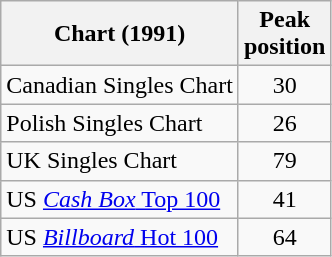<table class="wikitable sortable">
<tr>
<th>Chart (1991)</th>
<th>Peak<br>position</th>
</tr>
<tr>
<td align="left">Canadian Singles Chart</td>
<td style="text-align:center;">30</td>
</tr>
<tr>
<td align="left">Polish Singles Chart</td>
<td style="text-align:center;">26</td>
</tr>
<tr>
<td align="left">UK Singles Chart</td>
<td style="text-align:center;">79</td>
</tr>
<tr>
<td align="left">US <a href='#'><em>Cash Box</em> Top 100</a></td>
<td style="text-align:center;">41</td>
</tr>
<tr>
<td align="left">US <a href='#'><em>Billboard</em> Hot 100</a></td>
<td style="text-align:center;">64</td>
</tr>
</table>
